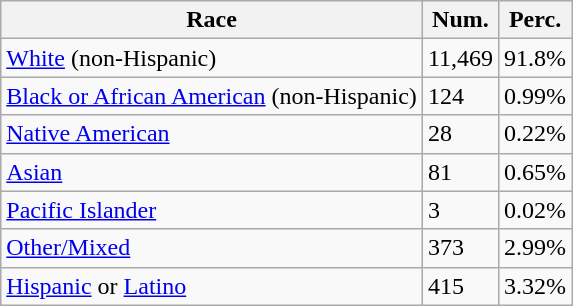<table class="wikitable">
<tr>
<th>Race</th>
<th>Num.</th>
<th>Perc.</th>
</tr>
<tr>
<td><a href='#'>White</a> (non-Hispanic)</td>
<td>11,469</td>
<td>91.8%</td>
</tr>
<tr>
<td><a href='#'>Black or African American</a> (non-Hispanic)</td>
<td>124</td>
<td>0.99%</td>
</tr>
<tr>
<td><a href='#'>Native American</a></td>
<td>28</td>
<td>0.22%</td>
</tr>
<tr>
<td><a href='#'>Asian</a></td>
<td>81</td>
<td>0.65%</td>
</tr>
<tr>
<td><a href='#'>Pacific Islander</a></td>
<td>3</td>
<td>0.02%</td>
</tr>
<tr>
<td><a href='#'>Other/Mixed</a></td>
<td>373</td>
<td>2.99%</td>
</tr>
<tr>
<td><a href='#'>Hispanic</a> or <a href='#'>Latino</a></td>
<td>415</td>
<td>3.32%</td>
</tr>
</table>
